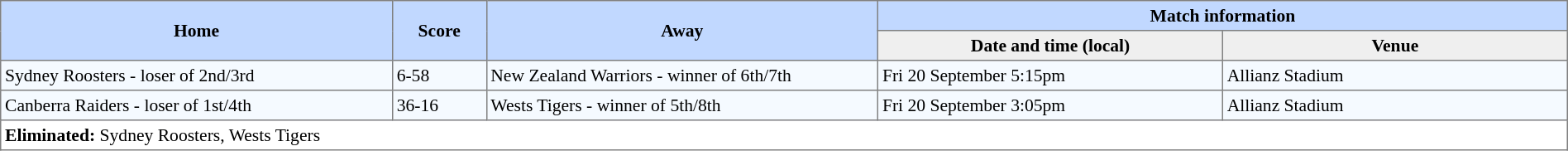<table border="1" cellpadding="3" cellspacing="0" style="border-collapse:collapse; font-size:90%; width:100%;">
<tr bgcolor=#C1D8FF>
<th rowspan=2 width=25%>Home</th>
<th rowspan=2 width=6%>Score</th>
<th rowspan=2 width=25%>Away</th>
<th colspan=6>Match information</th>
</tr>
<tr bgcolor=#EFEFEF>
<th width=22%>Date and time (local)</th>
<th width=22%>Venue</th>
</tr>
<tr style="background:#f5faff;">
<td align=left>Sydney Roosters - loser of 2nd/3rd</td>
<td>6-58</td>
<td align=left>New Zealand Warriors - winner of 6th/7th</td>
<td>Fri 20 September 5:15pm</td>
<td>Allianz Stadium</td>
</tr>
<tr style="background:#f5faff;">
<td align=left>Canberra Raiders - loser of 1st/4th</td>
<td>36-16</td>
<td align=left>Wests Tigers - winner of 5th/8th</td>
<td>Fri 20 September 3:05pm</td>
<td>Allianz Stadium</td>
</tr>
<tr>
<td colspan="7" style="text-align:left;"><strong>Eliminated: </strong>Sydney Roosters, Wests Tigers</td>
</tr>
</table>
